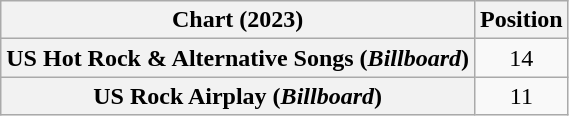<table class="wikitable sortable plainrowheaders" style="text-align: center">
<tr>
<th scope="col">Chart (2023)</th>
<th scope="col">Position</th>
</tr>
<tr>
<th scope="row">US Hot Rock & Alternative Songs (<em>Billboard</em>)</th>
<td>14</td>
</tr>
<tr>
<th scope="row">US Rock Airplay (<em>Billboard</em>)</th>
<td>11</td>
</tr>
</table>
